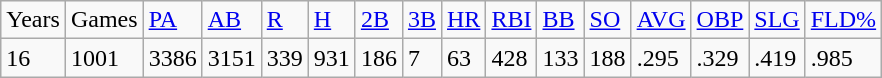<table class="wikitable">
<tr>
<td>Years</td>
<td>Games</td>
<td><a href='#'>PA</a></td>
<td><a href='#'>AB</a></td>
<td><a href='#'>R</a></td>
<td><a href='#'>H</a></td>
<td><a href='#'>2B</a></td>
<td><a href='#'>3B</a></td>
<td><a href='#'>HR</a></td>
<td><a href='#'>RBI</a></td>
<td><a href='#'>BB</a></td>
<td><a href='#'>SO</a></td>
<td><a href='#'>AVG</a></td>
<td><a href='#'>OBP</a></td>
<td><a href='#'>SLG</a></td>
<td><a href='#'>FLD%</a></td>
</tr>
<tr>
<td>16</td>
<td>1001</td>
<td>3386</td>
<td>3151</td>
<td>339</td>
<td>931</td>
<td>186</td>
<td>7</td>
<td>63</td>
<td>428</td>
<td>133</td>
<td>188</td>
<td>.295</td>
<td>.329</td>
<td>.419</td>
<td>.985</td>
</tr>
</table>
